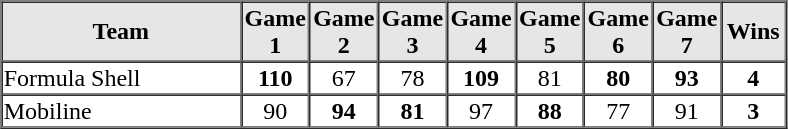<table border=1 cellspacing=0 width=525 align=center>
<tr style="text-align:center; background-color:#e6e6e6;">
<th align=center width=30%>Team</th>
<th width=8%>Game 1</th>
<th width=8%>Game 2</th>
<th width=8%>Game 3</th>
<th width=8%>Game 4</th>
<th width=8%>Game 5</th>
<th width=8%>Game 6</th>
<th width=8%>Game 7</th>
<th width=8%>Wins</th>
</tr>
<tr style="text-align:center;">
<td align=left>Formula Shell</td>
<td><strong>110</strong></td>
<td>67</td>
<td>78</td>
<td><strong>109</strong></td>
<td>81</td>
<td><strong>80</strong></td>
<td><strong>93</strong></td>
<td><strong>4</strong></td>
</tr>
<tr style="text-align:center;">
<td align=left>Mobiline</td>
<td>90</td>
<td><strong>94</strong></td>
<td><strong>81</strong></td>
<td>97</td>
<td><strong>88</strong></td>
<td>77</td>
<td>91</td>
<td><strong>3</strong></td>
</tr>
<tr style="text-align:center; font-size: 85%; background-color:#e6e6e6;">
</tr>
</table>
